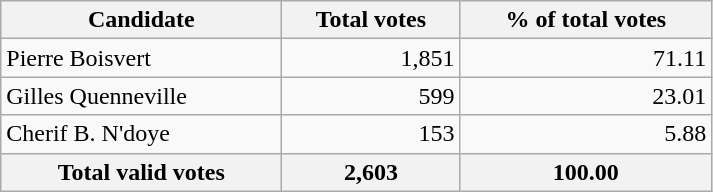<table style="width:475px;" class="wikitable">
<tr bgcolor="#EEEEEE">
<th align="left">Candidate</th>
<th align="right">Total votes</th>
<th align="right">% of total votes</th>
</tr>
<tr>
<td align="left">Pierre Boisvert</td>
<td align="right">1,851</td>
<td align="right">71.11</td>
</tr>
<tr>
<td align="left">Gilles Quenneville</td>
<td align="right">599</td>
<td align="right">23.01</td>
</tr>
<tr>
<td align="left">Cherif B. N'doye</td>
<td align="right">153</td>
<td align="right">5.88</td>
</tr>
<tr bgcolor="#EEEEEE">
<th align="left">Total valid votes</th>
<th align="right"><strong>2,603</strong></th>
<th align="right"><strong>100.00</strong></th>
</tr>
</table>
